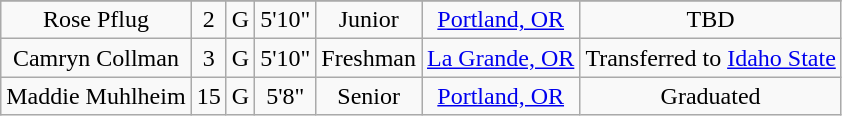<table class="wikitable sortable" style="text-align: center">
<tr align=center>
</tr>
<tr>
<td>Rose Pflug</td>
<td>2</td>
<td>G</td>
<td>5'10"</td>
<td> Junior</td>
<td><a href='#'>Portland, OR</a></td>
<td>TBD</td>
</tr>
<tr>
<td>Camryn Collman</td>
<td>3</td>
<td>G</td>
<td>5'10"</td>
<td>Freshman</td>
<td><a href='#'>La Grande, OR</a></td>
<td>Transferred to <a href='#'>Idaho State</a></td>
</tr>
<tr>
<td>Maddie Muhlheim</td>
<td>15</td>
<td>G</td>
<td>5'8"</td>
<td>Senior</td>
<td><a href='#'>Portland, OR</a></td>
<td>Graduated</td>
</tr>
</table>
